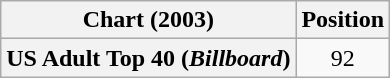<table class="wikitable plainrowheaders" style="text-align:center">
<tr>
<th scope="col">Chart (2003)</th>
<th scope="col">Position</th>
</tr>
<tr>
<th scope="row">US Adult Top 40 (<em>Billboard</em>)</th>
<td>92</td>
</tr>
</table>
